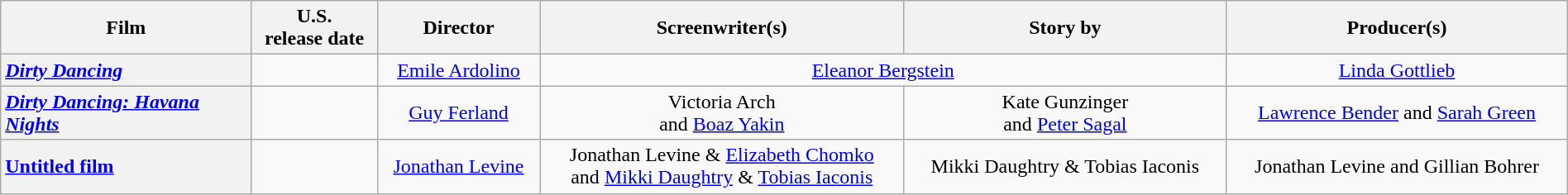<table class="wikitable plainrowheaders" style="text-align:center" width=100%>
<tr>
<th scope="col" style="width:16%;">Film</th>
<th scope="col">U.S. <br>release date</th>
<th scope="col">Director</th>
<th scope="col">Screenwriter(s)</th>
<th scope="col">Story by</th>
<th scope="col">Producer(s)</th>
</tr>
<tr>
<th scope="row" style="text-align:left"><em><a href='#'>Dirty Dancing</a></em></th>
<td style="text-align:center"></td>
<td><a href='#'>Emile Ardolino</a></td>
<td colspan="2"><a href='#'>Eleanor Bergstein</a></td>
<td><a href='#'>Linda Gottlieb</a></td>
</tr>
<tr>
<th scope="row" style="text-align:left"><em><a href='#'>Dirty Dancing: Havana Nights</a></em></th>
<td style="text-align:center"></td>
<td><a href='#'>Guy Ferland</a></td>
<td>Victoria Arch <br>and <a href='#'>Boaz Yakin</a></td>
<td>Kate Gunzinger <br>and <a href='#'>Peter Sagal</a></td>
<td><a href='#'>Lawrence Bender</a> and <a href='#'>Sarah Green</a></td>
</tr>
<tr>
<th scope="row" style="text-align:left"><a href='#'>Untitled film</a></th>
<td style="text-align:center"></td>
<td><a href='#'>Jonathan Levine</a></td>
<td>Jonathan Levine & <a href='#'>Elizabeth Chomko</a> <br>and <a href='#'>Mikki Daughtry</a> & <a href='#'>Tobias Iaconis</a></td>
<td>Mikki Daughtry & Tobias Iaconis</td>
<td>Jonathan Levine and Gillian Bohrer</td>
</tr>
</table>
